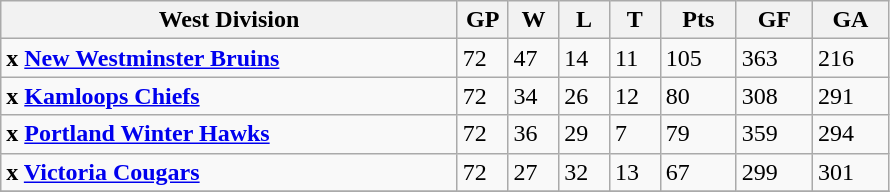<table class="wikitable">
<tr>
<th width="45%">West Division</th>
<th width="5%">GP</th>
<th width="5%">W</th>
<th width="5%">L</th>
<th width="5%">T</th>
<th width="7.5%">Pts</th>
<th width="7.5%">GF</th>
<th width="7.5%">GA</th>
</tr>
<tr>
<td><strong>x <a href='#'>New Westminster Bruins</a></strong></td>
<td>72</td>
<td>47</td>
<td>14</td>
<td>11</td>
<td>105</td>
<td>363</td>
<td>216</td>
</tr>
<tr>
<td><strong>x <a href='#'>Kamloops Chiefs</a></strong></td>
<td>72</td>
<td>34</td>
<td>26</td>
<td>12</td>
<td>80</td>
<td>308</td>
<td>291</td>
</tr>
<tr>
<td><strong>x <a href='#'>Portland Winter Hawks</a></strong></td>
<td>72</td>
<td>36</td>
<td>29</td>
<td>7</td>
<td>79</td>
<td>359</td>
<td>294</td>
</tr>
<tr>
<td><strong>x <a href='#'>Victoria Cougars</a></strong></td>
<td>72</td>
<td>27</td>
<td>32</td>
<td>13</td>
<td>67</td>
<td>299</td>
<td>301</td>
</tr>
<tr>
</tr>
</table>
